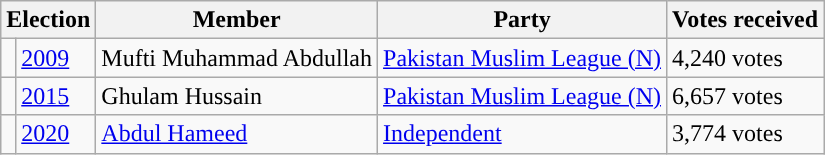<table class="wikitable">
<tr>
<th colspan="2">Election</th>
<th>Member</th>
<th>Party</th>
<th>Votes received</th>
</tr>
<tr>
<td style="background-color: "></td>
<td><a href='#'>2009</a></td>
<td>Mufti Muhammad Abdullah</td>
<td><a href='#'>Pakistan Muslim League (N)</a></td>
<td>4,240 votes</td>
</tr>
<tr>
<td style="background-color: "></td>
<td><a href='#'>2015</a></td>
<td>Ghulam Hussain</td>
<td><a href='#'>Pakistan Muslim League (N)</a></td>
<td>6,657 votes</td>
</tr>
<tr>
<td></td>
<td><a href='#'>2020</a></td>
<td><a href='#'>Abdul Hameed</a></td>
<td><a href='#'>Independent</a></td>
<td>3,774 votes</td>
</tr>
</table>
